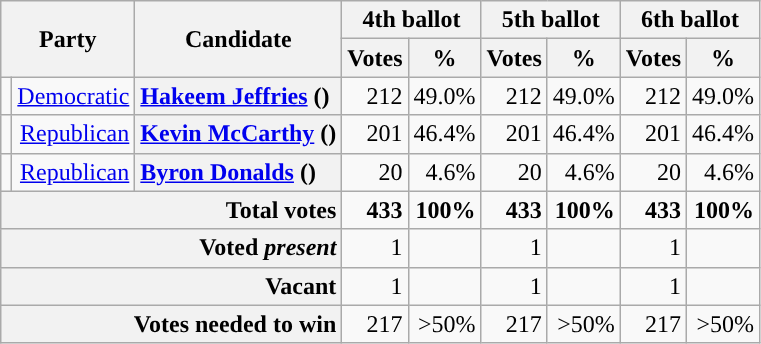<table class="wikitable plainrowheaders" style="text-align: right;">
<tr>
<th colspan="2" rowspan="2" scope="col">Party</th>
<th rowspan="2" scope="col">Candidate</th>
<th colspan="2" scope="col">4th ballot</th>
<th colspan="2" scope="col">5th ballot</th>
<th colspan="2" scope="col">6th ballot</th>
</tr>
<tr>
<th scope="col">Votes</th>
<th scope="col">%</th>
<th scope="col">Votes</th>
<th scope="col">%</th>
<th scope="col">Votes</th>
<th scope="col">%</th>
</tr>
<tr>
<td style="background-color:"></td>
<td><a href='#'>Democratic</a></td>
<th scope="row" style="text-align: left;"><a href='#'>Hakeem Jeffries</a> ()</th>
<td>212</td>
<td>49.0%</td>
<td>212</td>
<td>49.0%</td>
<td>212</td>
<td>49.0%</td>
</tr>
<tr>
<td style="background-color:"></td>
<td><a href='#'>Republican</a></td>
<th scope="row" style="text-align: left;"><a href='#'>Kevin McCarthy</a> ()</th>
<td>201</td>
<td>46.4%</td>
<td>201</td>
<td>46.4%</td>
<td>201</td>
<td>46.4%</td>
</tr>
<tr>
<td style="background-color:"></td>
<td><a href='#'>Republican</a></td>
<th scope="row" style="text-align: left;"><a href='#'>Byron Donalds</a> ()</th>
<td>20</td>
<td>4.6%</td>
<td>20</td>
<td>4.6%</td>
<td>20</td>
<td>4.6%</td>
</tr>
<tr>
<th colspan="3" scope="row" style="text-align: right;">Total votes</th>
<td><strong>433</strong></td>
<td><strong>100%</strong></td>
<td><strong>433</strong></td>
<td><strong>100%</strong></td>
<td><strong>433</strong></td>
<td><strong>100%</strong></td>
</tr>
<tr>
<th colspan="3" scope="row" style="text-align: right;">Voted <em>present</em></th>
<td>1</td>
<td></td>
<td>1</td>
<td></td>
<td>1</td>
<td></td>
</tr>
<tr>
<th colspan="3" scope="row" style="text-align: right;">Vacant</th>
<td>1</td>
<td></td>
<td>1</td>
<td></td>
<td>1</td>
<td></td>
</tr>
<tr>
<th colspan="3" scope="row" style="text-align: right;">Votes needed to win</th>
<td>217</td>
<td>>50%</td>
<td>217</td>
<td>>50%</td>
<td>217</td>
<td>>50%</td>
</tr>
</table>
